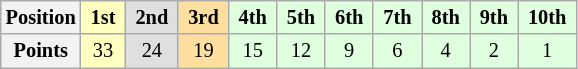<table class="wikitable" style="font-size:85%; text-align:center">
<tr>
<th>Position</th>
<td style="background:#ffffbf;"> <strong>1st</strong> </td>
<td style="background:#dfdfdf;"> <strong>2nd</strong> </td>
<td style="background:#ffdf9f;"> <strong>3rd</strong> </td>
<td style="background:#dfffdf;"> <strong>4th</strong> </td>
<td style="background:#dfffdf;"> <strong>5th</strong> </td>
<td style="background:#dfffdf;"> <strong>6th</strong> </td>
<td style="background:#dfffdf;"> <strong>7th</strong> </td>
<td style="background:#dfffdf;"> <strong>8th</strong> </td>
<td style="background:#dfffdf;"> <strong>9th</strong> </td>
<td style="background:#dfffdf;"> <strong>10th</strong> </td>
</tr>
<tr>
<th>Points</th>
<td style="background:#ffffbf;">33</td>
<td style="background:#dfdfdf;">24</td>
<td style="background:#ffdf9f;">19</td>
<td style="background:#dfffdf;">15</td>
<td style="background:#dfffdf;">12</td>
<td style="background:#dfffdf;">9</td>
<td style="background:#dfffdf;">6</td>
<td style="background:#dfffdf;">4</td>
<td style="background:#dfffdf;">2</td>
<td style="background:#dfffdf;">1</td>
</tr>
</table>
